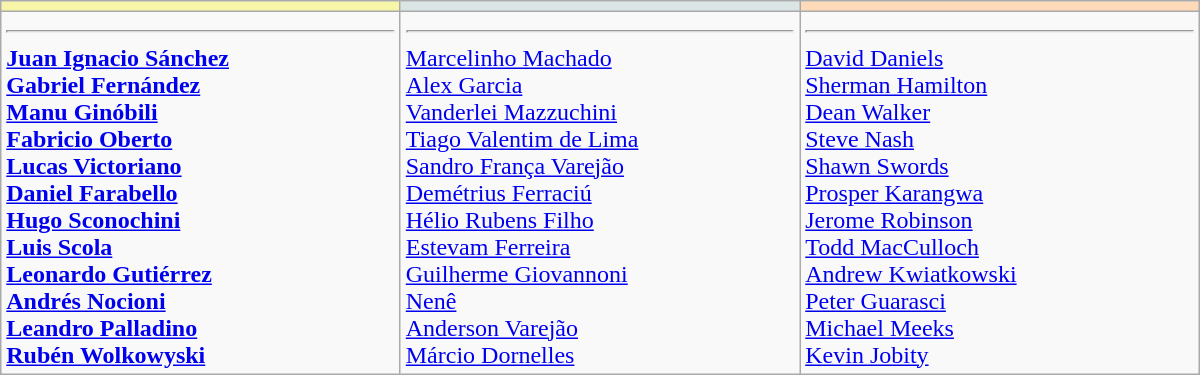<table border="1" cellpadding="2" width="800" class="wikitable">
<tr>
<td !align="center" width="200" bgcolor="#F7F6A8"></td>
<td !align="center" width="200" bgcolor="#DCE5E5"></td>
<td !align="center" width="200" bgcolor="#FFDAB9"></td>
</tr>
<tr valign=top>
<td><strong> <hr> <a href='#'>Juan Ignacio Sánchez</a> <br> <a href='#'>Gabriel Fernández</a> <br> <a href='#'>Manu Ginóbili</a> <br> <a href='#'>Fabricio Oberto</a> <br> <a href='#'>Lucas Victoriano</a> <br> <a href='#'>Daniel Farabello</a> <br> <a href='#'>Hugo Sconochini</a> <br> <a href='#'>Luis Scola</a> <br> <a href='#'>Leonardo Gutiérrez</a> <br> <a href='#'>Andrés Nocioni</a> <br> <a href='#'>Leandro Palladino</a> <br> <a href='#'>Rubén Wolkowyski</a></strong></td>
<td> <hr> <a href='#'>Marcelinho Machado</a> <br> <a href='#'>Alex Garcia</a> <br> <a href='#'>Vanderlei Mazzuchini</a> <br> <a href='#'>Tiago Valentim de Lima</a> <br> <a href='#'>Sandro França Varejão</a> <br> <a href='#'>Demétrius Ferraciú</a> <br> <a href='#'>Hélio Rubens Filho</a> <br> <a href='#'>Estevam Ferreira</a> <br> <a href='#'>Guilherme Giovannoni</a> <br> <a href='#'>Nenê</a> <br> <a href='#'>Anderson Varejão</a> <br> <a href='#'>Márcio Dornelles</a></td>
<td> <hr> <a href='#'>David Daniels</a> <br> <a href='#'>Sherman Hamilton</a> <br> <a href='#'>Dean Walker</a> <br> <a href='#'>Steve Nash</a> <br> <a href='#'>Shawn Swords</a> <br> <a href='#'>Prosper Karangwa</a> <br> <a href='#'>Jerome Robinson</a> <br> <a href='#'>Todd MacCulloch</a> <br> <a href='#'>Andrew Kwiatkowski</a> <br> <a href='#'>Peter Guarasci</a> <br> <a href='#'>Michael Meeks</a> <br> <a href='#'>Kevin Jobity</a></td>
</tr>
</table>
